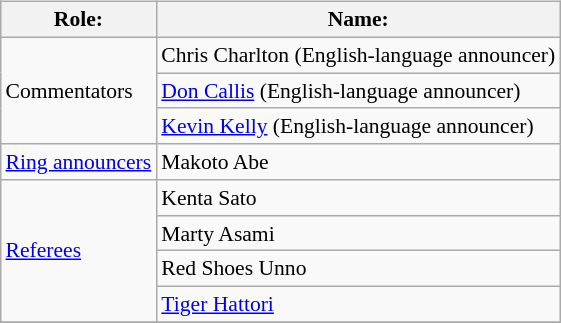<table class=wikitable style="font-size:90%; margin: 0.5em 0 0.5em 1em; float: right; clear: right;">
<tr>
<th>Role:</th>
<th>Name:</th>
</tr>
<tr>
<td rowspan=3>Commentators</td>
<td>Chris Charlton (English-language announcer)</td>
</tr>
<tr>
<td><a href='#'>Don Callis</a> (English-language announcer)</td>
</tr>
<tr>
<td><a href='#'>Kevin Kelly</a> (English-language announcer)</td>
</tr>
<tr>
<td rowspan=1><a href='#'>Ring announcers</a></td>
<td>Makoto Abe</td>
</tr>
<tr>
<td rowspan=4><a href='#'>Referees</a></td>
<td>Kenta Sato</td>
</tr>
<tr>
<td>Marty Asami</td>
</tr>
<tr>
<td>Red Shoes Unno</td>
</tr>
<tr>
<td><a href='#'>Tiger Hattori</a></td>
</tr>
<tr>
</tr>
</table>
